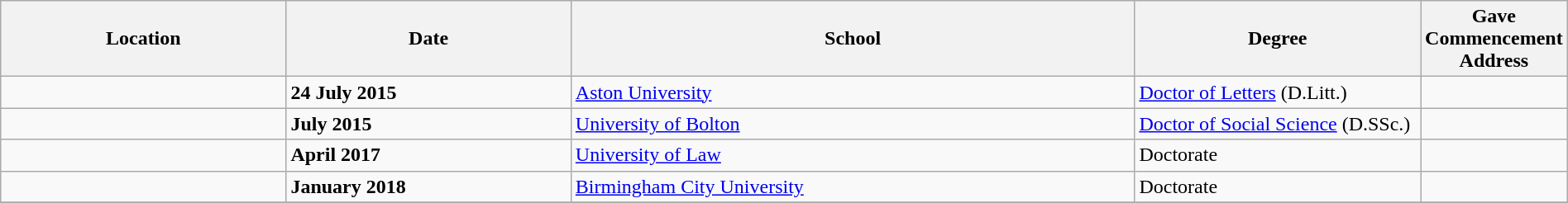<table class="wikitable" style="width:100%;">
<tr>
<th style="width:20%;">Location</th>
<th style="width:20%;">Date</th>
<th style="width:40%;">School</th>
<th style="width:20%;">Degree</th>
<th style="width:20%;">Gave Commencement Address</th>
</tr>
<tr>
<td></td>
<td><strong>24 July 2015</strong></td>
<td><a href='#'>Aston University</a></td>
<td><a href='#'>Doctor of Letters</a> (D.Litt.)</td>
<td></td>
</tr>
<tr>
<td></td>
<td><strong>July 2015</strong></td>
<td><a href='#'>University of Bolton</a></td>
<td><a href='#'>Doctor of Social Science</a> (D.SSc.)</td>
<td></td>
</tr>
<tr>
<td></td>
<td><strong>April 2017</strong></td>
<td><a href='#'>University of Law</a></td>
<td>Doctorate</td>
<td></td>
</tr>
<tr>
<td></td>
<td><strong>January 2018</strong></td>
<td><a href='#'>Birmingham City University</a></td>
<td>Doctorate</td>
<td></td>
</tr>
<tr>
</tr>
</table>
